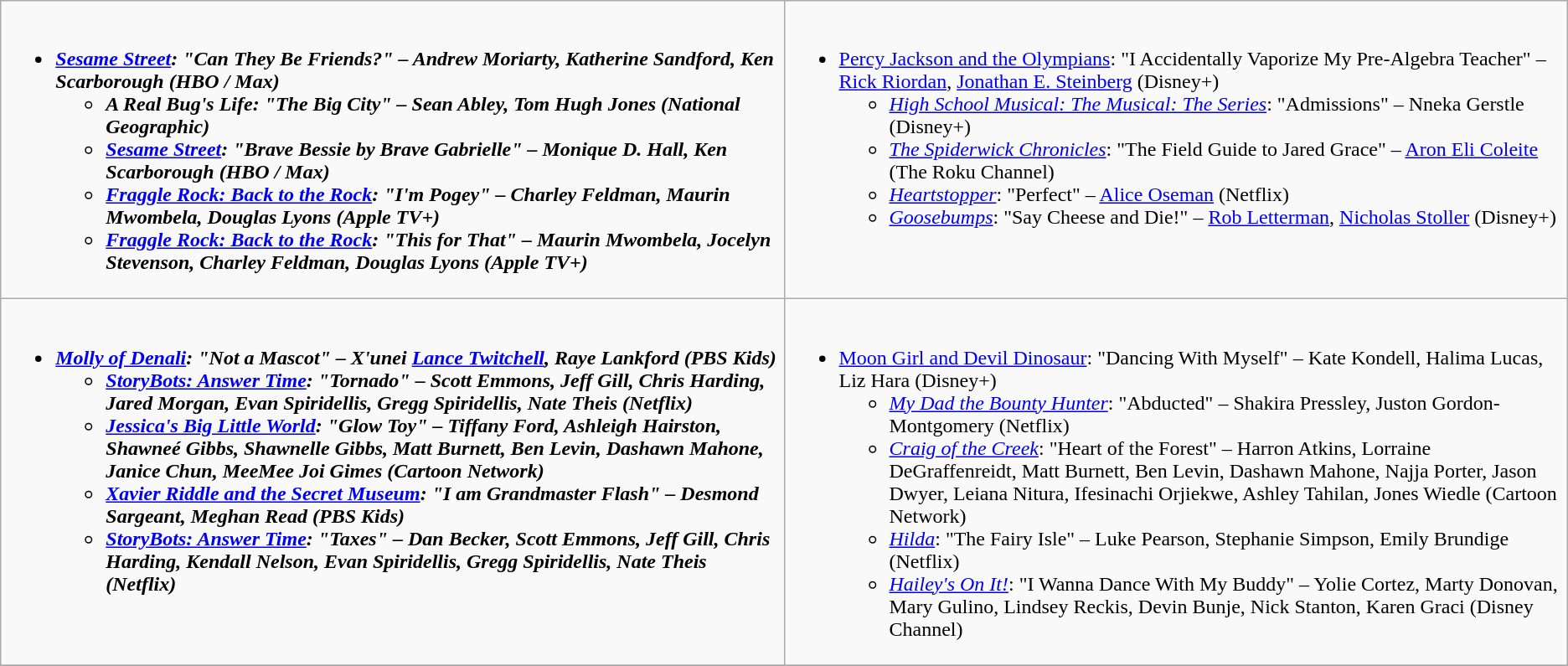<table class=wikitable>
<tr>
<td style="vertical-align:top;" width="50%"><br><ul><li><strong><em><a href='#'>Sesame Street</a><em>: "Can They Be Friends?" – Andrew Moriarty, Katherine Sandford, Ken Scarborough (HBO / Max)<strong><ul><li></em>A Real Bug's Life<em>: "The Big City" – Sean Abley, Tom Hugh Jones (National Geographic)</li><li></em><a href='#'>Sesame Street</a><em>: "Brave Bessie by Brave Gabrielle" – Monique D. Hall, Ken Scarborough (HBO / Max)</li><li></em><a href='#'>Fraggle Rock: Back to the Rock</a><em>: "I'm Pogey" – Charley Feldman, Maurin Mwombela, Douglas Lyons (Apple TV+)</li><li></em><a href='#'>Fraggle Rock: Back to the Rock</a><em>: "This for That" – Maurin Mwombela, Jocelyn Stevenson, Charley Feldman, Douglas Lyons (Apple TV+)</li></ul></li></ul></td>
<td style="vertical-align:top;" width="50%"><br><ul><li></em></strong><a href='#'>Percy Jackson and the Olympians</a></em>: "I Accidentally Vaporize My Pre-Algebra Teacher" – <a href='#'>Rick Riordan</a>, <a href='#'>Jonathan E. Steinberg</a> (Disney+)</strong><ul><li><em><a href='#'>High School Musical: The Musical: The Series</a></em>: "Admissions" – Nneka Gerstle (Disney+)</li><li><em><a href='#'>The Spiderwick Chronicles</a></em>: "The Field Guide to Jared Grace" – <a href='#'>Aron Eli Coleite</a> (The Roku Channel)</li><li><em><a href='#'>Heartstopper</a></em>: "Perfect" – <a href='#'>Alice Oseman</a> (Netflix)</li><li><em><a href='#'>Goosebumps</a></em>: "Say Cheese and Die!" – <a href='#'>Rob Letterman</a>, <a href='#'>Nicholas Stoller</a> (Disney+)</li></ul></li></ul></td>
</tr>
<tr>
<td style="vertical-align:top;" width="50%"><br><ul><li><strong><em><a href='#'>Molly of Denali</a><em>: "Not a Mascot" – X'unei <a href='#'>Lance Twitchell</a>, Raye Lankford (PBS Kids)<strong><ul><li></em><a href='#'>StoryBots: Answer Time</a><em>: "Tornado" – Scott Emmons, Jeff Gill, Chris Harding, Jared Morgan, Evan Spiridellis, Gregg Spiridellis, Nate Theis (Netflix)</li><li></em><a href='#'>Jessica's Big Little World</a><em>: "Glow Toy" – Tiffany Ford, Ashleigh Hairston, Shawneé Gibbs, Shawnelle Gibbs, Matt Burnett, Ben Levin, Dashawn Mahone, Janice Chun, MeeMee Joi Gimes (Cartoon Network)</li><li></em><a href='#'>Xavier Riddle and the Secret Museum</a><em>: "I am Grandmaster Flash" – Desmond Sargeant, Meghan Read (PBS Kids)</li><li></em><a href='#'>StoryBots: Answer Time</a><em>: "Taxes" – Dan Becker, Scott Emmons, Jeff Gill, Chris Harding, Kendall Nelson, Evan Spiridellis, Gregg Spiridellis, Nate Theis  (Netflix)</li></ul></li></ul></td>
<td style="vertical-align:top;" width="50%"><br><ul><li></em></strong><a href='#'>Moon Girl and Devil Dinosaur</a></em>: "Dancing With Myself" – Kate Kondell, Halima Lucas, Liz Hara (Disney+)</strong><ul><li><em><a href='#'>My Dad the Bounty Hunter</a></em>: "Abducted" – Shakira Pressley, Juston Gordon-Montgomery (Netflix)</li><li><em><a href='#'>Craig of the Creek</a></em>: "Heart of the Forest" – Harron Atkins, Lorraine DeGraffenreidt, Matt Burnett, Ben Levin, Dashawn Mahone, Najja Porter, Jason Dwyer, Leiana Nitura, Ifesinachi Orjiekwe, Ashley Tahilan, Jones Wiedle (Cartoon Network)</li><li><em><a href='#'>Hilda</a></em>: "The Fairy Isle" – Luke Pearson, Stephanie Simpson, Emily Brundige (Netflix)</li><li><em><a href='#'>Hailey's On It!</a></em>: "I Wanna Dance With My Buddy" – Yolie Cortez, Marty Donovan, Mary Gulino, Lindsey Reckis, Devin Bunje, Nick Stanton, Karen Graci (Disney Channel)</li></ul></li></ul></td>
</tr>
<tr>
</tr>
</table>
